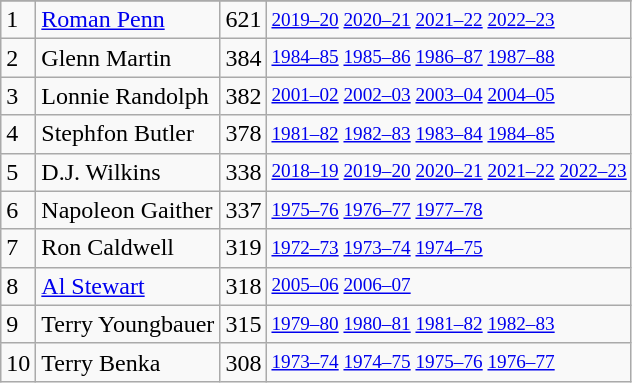<table class="wikitable">
<tr>
</tr>
<tr>
<td>1</td>
<td><a href='#'>Roman Penn</a></td>
<td>621</td>
<td style="font-size:80%;"><a href='#'>2019–20</a> <a href='#'>2020–21</a> <a href='#'>2021–22</a> <a href='#'>2022–23</a></td>
</tr>
<tr>
<td>2</td>
<td>Glenn Martin</td>
<td>384</td>
<td style="font-size:80%;"><a href='#'>1984–85</a> <a href='#'>1985–86</a> <a href='#'>1986–87</a> <a href='#'>1987–88</a></td>
</tr>
<tr>
<td>3</td>
<td>Lonnie Randolph</td>
<td>382</td>
<td style="font-size:80%;"><a href='#'>2001–02</a> <a href='#'>2002–03</a> <a href='#'>2003–04</a> <a href='#'>2004–05</a></td>
</tr>
<tr>
<td>4</td>
<td>Stephfon Butler</td>
<td>378</td>
<td style="font-size:80%;"><a href='#'>1981–82</a> <a href='#'>1982–83</a> <a href='#'>1983–84</a> <a href='#'>1984–85</a></td>
</tr>
<tr>
<td>5</td>
<td>D.J. Wilkins</td>
<td>338</td>
<td style="font-size:80%;"><a href='#'>2018–19</a> <a href='#'>2019–20</a> <a href='#'>2020–21</a> <a href='#'>2021–22</a> <a href='#'>2022–23</a></td>
</tr>
<tr>
<td>6</td>
<td>Napoleon Gaither</td>
<td>337</td>
<td style="font-size:80%;"><a href='#'>1975–76</a> <a href='#'>1976–77</a> <a href='#'>1977–78</a></td>
</tr>
<tr>
<td>7</td>
<td>Ron Caldwell</td>
<td>319</td>
<td style="font-size:80%;"><a href='#'>1972–73</a> <a href='#'>1973–74</a> <a href='#'>1974–75</a></td>
</tr>
<tr>
<td>8</td>
<td><a href='#'>Al Stewart</a></td>
<td>318</td>
<td style="font-size:80%;"><a href='#'>2005–06</a> <a href='#'>2006–07</a></td>
</tr>
<tr>
<td>9</td>
<td>Terry Youngbauer</td>
<td>315</td>
<td style="font-size:80%;"><a href='#'>1979–80</a> <a href='#'>1980–81</a> <a href='#'>1981–82</a> <a href='#'>1982–83</a></td>
</tr>
<tr>
<td>10</td>
<td>Terry Benka</td>
<td>308</td>
<td style="font-size:80%;"><a href='#'>1973–74</a> <a href='#'>1974–75</a> <a href='#'>1975–76</a> <a href='#'>1976–77</a></td>
</tr>
</table>
